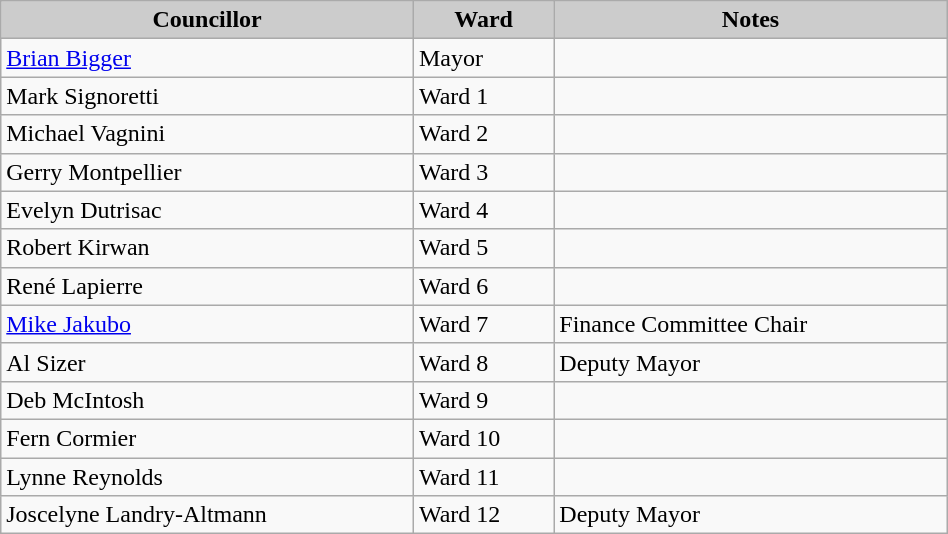<table class="wikitable" width=50%>
<tr>
<th style="background:#cccccc;"><strong>Councillor</strong></th>
<th style="background:#cccccc;"><strong>Ward</strong></th>
<th style="background:#cccccc;"><strong>Notes</strong></th>
</tr>
<tr>
<td><a href='#'>Brian Bigger</a></td>
<td>Mayor</td>
<td></td>
</tr>
<tr>
<td>Mark Signoretti</td>
<td>Ward 1</td>
<td></td>
</tr>
<tr>
<td>Michael Vagnini</td>
<td>Ward 2</td>
<td></td>
</tr>
<tr>
<td>Gerry Montpellier</td>
<td>Ward 3</td>
<td></td>
</tr>
<tr>
<td>Evelyn Dutrisac</td>
<td>Ward 4</td>
<td></td>
</tr>
<tr>
<td>Robert Kirwan</td>
<td>Ward 5</td>
<td></td>
</tr>
<tr>
<td>René Lapierre</td>
<td>Ward 6</td>
<td></td>
</tr>
<tr>
<td><a href='#'>Mike Jakubo</a></td>
<td>Ward 7</td>
<td>Finance Committee Chair</td>
</tr>
<tr>
<td>Al Sizer</td>
<td>Ward 8</td>
<td>Deputy Mayor</td>
</tr>
<tr>
<td>Deb McIntosh</td>
<td>Ward 9</td>
<td></td>
</tr>
<tr>
<td>Fern Cormier</td>
<td>Ward 10</td>
<td></td>
</tr>
<tr>
<td>Lynne Reynolds</td>
<td>Ward 11</td>
<td></td>
</tr>
<tr>
<td>Joscelyne Landry-Altmann</td>
<td>Ward 12</td>
<td>Deputy Mayor</td>
</tr>
</table>
